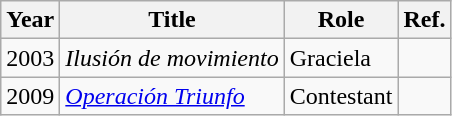<table class="wikitable">
<tr>
<th>Year</th>
<th>Title</th>
<th>Role</th>
<th>Ref.</th>
</tr>
<tr>
<td>2003</td>
<td><em>Ilusión de movimiento</em></td>
<td>Graciela</td>
<td></td>
</tr>
<tr>
<td>2009</td>
<td><em><a href='#'>Operación Triunfo</a></em></td>
<td>Contestant</td>
<td></td>
</tr>
</table>
